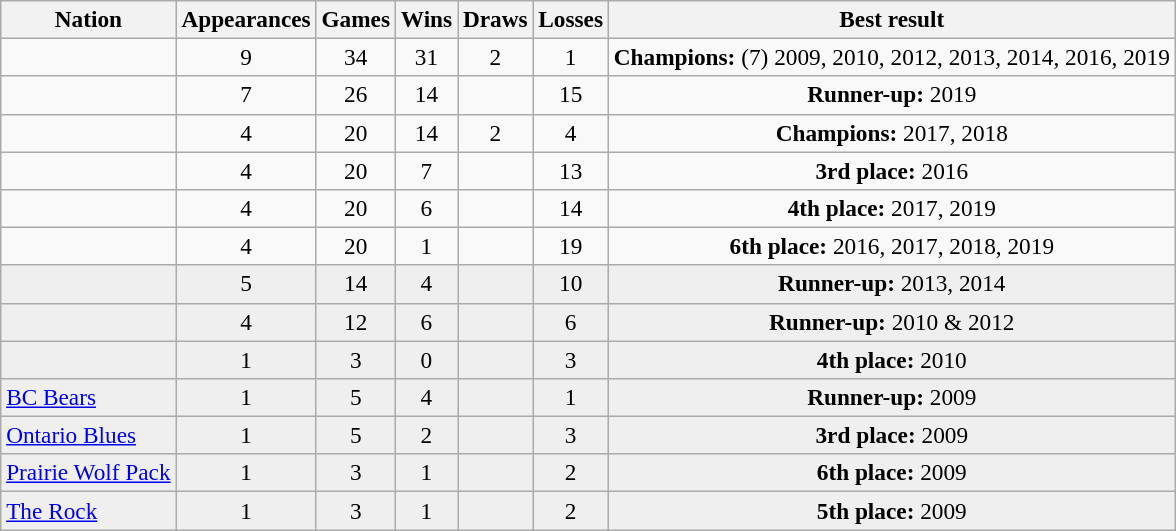<table class="wikitable sortable" style=font-size:97%;text-align:center>
<tr>
<th>Nation</th>
<th>Appearances</th>
<th>Games</th>
<th>Wins</th>
<th>Draws</th>
<th>Losses</th>
<th>Best result</th>
</tr>
<tr>
<td align=left></td>
<td>9</td>
<td>34</td>
<td>31</td>
<td>2</td>
<td>1</td>
<td><strong>Champions:</strong> (7) 2009, 2010, 2012, 2013, 2014, 2016, 2019</td>
</tr>
<tr>
<td align=left></td>
<td>7</td>
<td>26</td>
<td>14</td>
<td></td>
<td>15</td>
<td><strong>Runner-up:</strong> 2019</td>
</tr>
<tr>
<td align=left></td>
<td>4</td>
<td>20</td>
<td>14</td>
<td>2</td>
<td>4</td>
<td><strong>Champions:</strong> 2017, 2018</td>
</tr>
<tr>
<td align=left></td>
<td>4</td>
<td>20</td>
<td>7</td>
<td></td>
<td>13</td>
<td><strong>3rd place:</strong> 2016</td>
</tr>
<tr>
<td align=left></td>
<td>4</td>
<td>20</td>
<td>6</td>
<td></td>
<td>14</td>
<td><strong>4th place:</strong> 2017, 2019</td>
</tr>
<tr>
<td align=left></td>
<td>4</td>
<td>20</td>
<td>1</td>
<td></td>
<td>19</td>
<td><strong>6th place:</strong> 2016, 2017, 2018, 2019</td>
</tr>
<tr style=background:#efefef>
<td align=left></td>
<td>5</td>
<td>14</td>
<td>4</td>
<td></td>
<td>10</td>
<td><strong>Runner-up:</strong> 2013, 2014</td>
</tr>
<tr style=background:#efefef>
<td align=left></td>
<td>4</td>
<td>12</td>
<td>6</td>
<td></td>
<td>6</td>
<td><strong>Runner-up:</strong> 2010 & 2012</td>
</tr>
<tr style=background:#efefef>
<td align=left></td>
<td>1</td>
<td>3</td>
<td>0</td>
<td></td>
<td>3</td>
<td><strong>4th place:</strong> 2010</td>
</tr>
<tr style=background:#efefef>
<td align=left> <a href='#'>BC Bears</a></td>
<td>1</td>
<td>5</td>
<td>4</td>
<td></td>
<td>1</td>
<td><strong>Runner-up:</strong> 2009</td>
</tr>
<tr style=background:#efefef>
<td align=left> <a href='#'>Ontario Blues</a></td>
<td>1</td>
<td>5</td>
<td>2</td>
<td></td>
<td>3</td>
<td><strong>3rd place:</strong> 2009</td>
</tr>
<tr style=background:#efefef>
<td align=left> <a href='#'>Prairie Wolf Pack</a></td>
<td>1</td>
<td>3</td>
<td>1</td>
<td></td>
<td>2</td>
<td><strong>6th place:</strong> 2009</td>
</tr>
<tr style=background:#efefef>
<td align=left> <a href='#'>The Rock</a></td>
<td>1</td>
<td>3</td>
<td>1</td>
<td></td>
<td>2</td>
<td><strong>5th place:</strong> 2009</td>
</tr>
</table>
